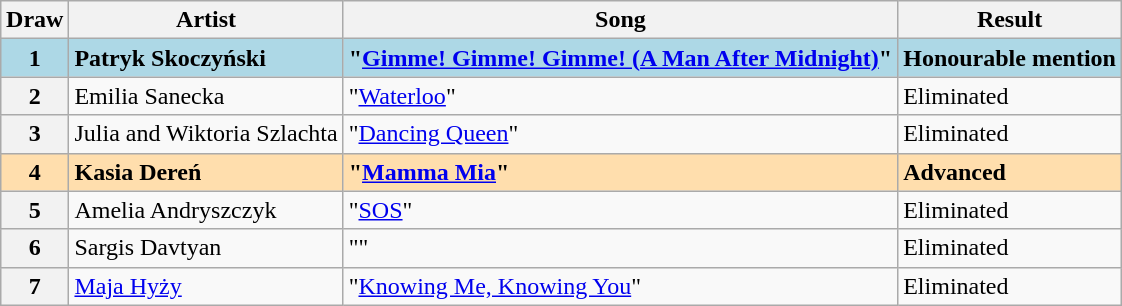<table class="sortable wikitable plainrowheaders" style="margin: 1em auto 1em auto;">
<tr>
<th scope="col">Draw</th>
<th scope="col">Artist</th>
<th scope="col">Song</th>
<th>Result</th>
</tr>
<tr style="font-weight:bold; background:lightblue;">
<th scope="row" style="text-align:center; font-weight:bold; background:lightblue;">1</th>
<td><strong>Patryk Skoczyński</strong></td>
<td><strong>"<a href='#'>Gimme! Gimme! Gimme! (A Man After Midnight)</a>"</strong></td>
<td>Honourable mention</td>
</tr>
<tr>
<th scope="row" style="text-align:center;">2</th>
<td>Emilia Sanecka</td>
<td>"<a href='#'>Waterloo</a>"</td>
<td>Eliminated</td>
</tr>
<tr>
<th>3</th>
<td>Julia and Wiktoria Szlachta</td>
<td>"<a href='#'>Dancing Queen</a>"</td>
<td>Eliminated</td>
</tr>
<tr style="font-weight:bold; background:navajowhite;">
<th scope="row" style="text-align:center; font-weight:bold; background:navajowhite;">4</th>
<td>Kasia Dereń</td>
<td>"<a href='#'>Mamma Mia</a>"</td>
<td>Advanced</td>
</tr>
<tr>
<th scope="row" style="text-align:center;">5</th>
<td>Amelia Andryszczyk</td>
<td>"<a href='#'>SOS</a>"</td>
<td>Eliminated</td>
</tr>
<tr>
<th scope="row" style="text-align:center;">6</th>
<td>Sargis Davtyan</td>
<td>""</td>
<td>Eliminated</td>
</tr>
<tr>
<th scope="row" style="text-align:center;">7</th>
<td><a href='#'>Maja Hyży</a></td>
<td>"<a href='#'>Knowing Me, Knowing You</a>"</td>
<td>Eliminated</td>
</tr>
</table>
